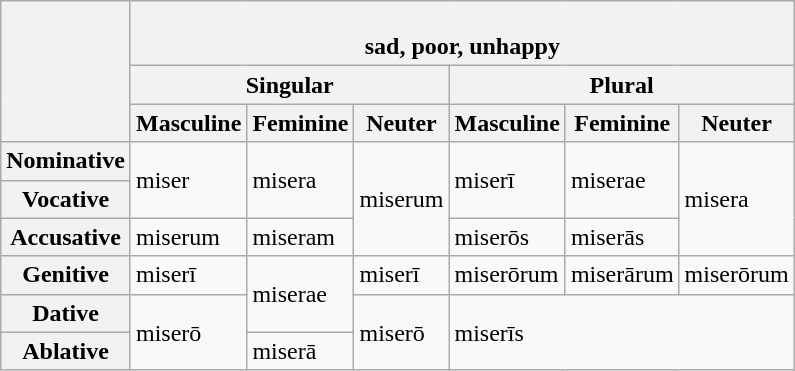<table class="wikitable">
<tr>
<th rowspan="3"></th>
<th colspan="6"><br> sad, poor, unhappy</th>
</tr>
<tr>
<th colspan="3">Singular</th>
<th colspan="3">Plural</th>
</tr>
<tr>
<th>Masculine</th>
<th>Feminine</th>
<th>Neuter</th>
<th>Masculine</th>
<th>Feminine</th>
<th>Neuter</th>
</tr>
<tr>
<th>Nominative</th>
<td rowspan="2">miser</td>
<td rowspan="2">misera</td>
<td rowspan="3">miserum</td>
<td rowspan="2">miserī</td>
<td rowspan="2">miserae</td>
<td rowspan="3">misera</td>
</tr>
<tr>
<th>Vocative</th>
</tr>
<tr>
<th>Accusative</th>
<td>miserum</td>
<td>miseram</td>
<td>miserōs</td>
<td>miserās</td>
</tr>
<tr>
<th>Genitive</th>
<td>miserī</td>
<td rowspan="2">miserae</td>
<td>miserī</td>
<td>miserōrum</td>
<td>miserārum</td>
<td>miserōrum</td>
</tr>
<tr>
<th>Dative</th>
<td rowspan="2">miserō</td>
<td rowspan="2">miserō</td>
<td rowspan="2" colspan="3">miserīs</td>
</tr>
<tr>
<th>Ablative</th>
<td>miserā</td>
</tr>
</table>
